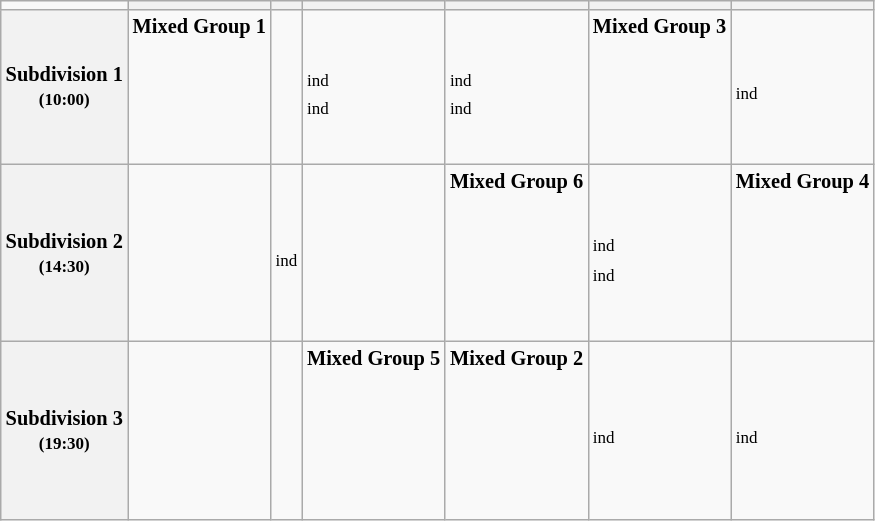<table class="wikitable" style="font-size:85%">
<tr>
<td></td>
<th></th>
<th></th>
<th></th>
<th></th>
<th></th>
<th></th>
</tr>
<tr>
<th>Subdivision 1 <br> <small>(10:00)</small></th>
<td><strong>Mixed Group 1</strong><br>
<br>
<br>
<br>
<br>
<br></td>
<td><strong></strong></td>
<td><strong></strong><br> <sup>ind</sup>
<br> <sup>ind</sup></td>
<td><strong></strong><br> <sup>ind</sup>
<br> <sup>ind</sup></td>
<td><strong>Mixed Group 3</strong><br>
<br>
<br>
<br>
<br>
<br></td>
<td><strong></strong><br> <sup>ind</sup></td>
</tr>
<tr>
<th>Subdivision 2 <br> <small>(14:30)</small></th>
<td><strong></strong></td>
<td><strong></strong><br> <sup>ind</sup></td>
<td><strong></strong></td>
<td><strong>Mixed Group 6</strong><br>
<br>
<br>
<br>
<br>
<br>
<br></td>
<td><strong></strong><br> <sup>ind</sup><br> <sup>ind</sup></td>
<td><strong>Mixed Group 4</strong><br>
<br>
<br>
<br>
<br>
<br>
<br></td>
</tr>
<tr>
<th>Subdivision 3 <br> <small>(19:30)</small></th>
<td><strong></strong></td>
<td><strong></strong></td>
<td><strong>Mixed Group 5</strong><br>
<br>
<br>
<br>
<br>
<br>
<br></td>
<td><strong>Mixed Group 2</strong><br>
<br>
<br>
<br>
<br>
<br>
<br></td>
<td><strong></strong><br> <sup>ind</sup></td>
<td><strong></strong><br> <sup>ind</sup></td>
</tr>
</table>
